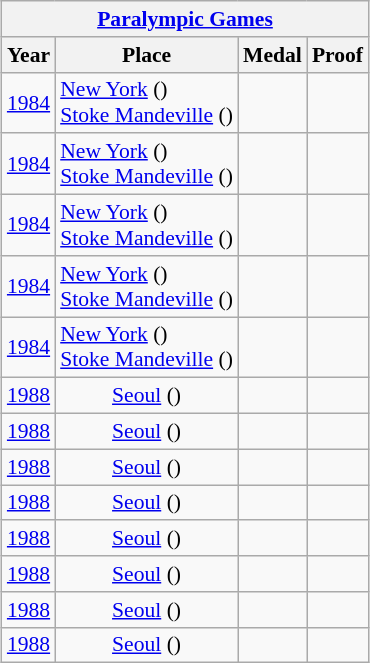<table class="wikitable" style="margin:1em auto; font-size:90%">
<tr>
<th colspan=4><a href='#'>Paralympic Games</a></th>
</tr>
<tr>
<th>Year</th>
<th>Place</th>
<th>Medal</th>
<th>Proof</th>
</tr>
<tr>
<td align=center><a href='#'>1984</a></td>
<td align=left><a href='#'>New York</a> ()<br><a href='#'>Stoke Mandeville</a> ()</td>
<td align=center></td>
<td align=center></td>
</tr>
<tr>
<td align=center><a href='#'>1984</a></td>
<td align=left><a href='#'>New York</a> ()<br><a href='#'>Stoke Mandeville</a> ()</td>
<td align=center></td>
<td align=center></td>
</tr>
<tr>
<td align=center><a href='#'>1984</a></td>
<td align=left><a href='#'>New York</a> ()<br><a href='#'>Stoke Mandeville</a> ()</td>
<td align=center></td>
<td align=center></td>
</tr>
<tr>
<td align=center><a href='#'>1984</a></td>
<td align=left><a href='#'>New York</a> ()<br><a href='#'>Stoke Mandeville</a> ()</td>
<td align=center></td>
<td align=center></td>
</tr>
<tr>
<td align=center><a href='#'>1984</a></td>
<td align=left><a href='#'>New York</a> ()<br><a href='#'>Stoke Mandeville</a> ()</td>
<td align=center></td>
<td align=center></td>
</tr>
<tr>
<td align=center><a href='#'>1988</a></td>
<td align=center><a href='#'>Seoul</a> ()</td>
<td align=center></td>
<td align=center></td>
</tr>
<tr>
<td align=center><a href='#'>1988</a></td>
<td align=center><a href='#'>Seoul</a> ()</td>
<td align=center></td>
<td align=center></td>
</tr>
<tr>
<td align=center><a href='#'>1988</a></td>
<td align=center><a href='#'>Seoul</a> ()</td>
<td align=center></td>
<td align=center></td>
</tr>
<tr>
<td align=center><a href='#'>1988</a></td>
<td align=center><a href='#'>Seoul</a> ()</td>
<td align=center></td>
<td align=center></td>
</tr>
<tr>
<td align=center><a href='#'>1988</a></td>
<td align=center><a href='#'>Seoul</a> ()</td>
<td align=center></td>
<td align=center></td>
</tr>
<tr>
<td align=center><a href='#'>1988</a></td>
<td align=center><a href='#'>Seoul</a> ()</td>
<td align=center></td>
<td align=center></td>
</tr>
<tr>
<td align=center><a href='#'>1988</a></td>
<td align=center><a href='#'>Seoul</a> ()</td>
<td align=center></td>
<td align=center></td>
</tr>
<tr>
<td align=center><a href='#'>1988</a></td>
<td align=center><a href='#'>Seoul</a> ()</td>
<td align=center></td>
<td align=center></td>
</tr>
</table>
